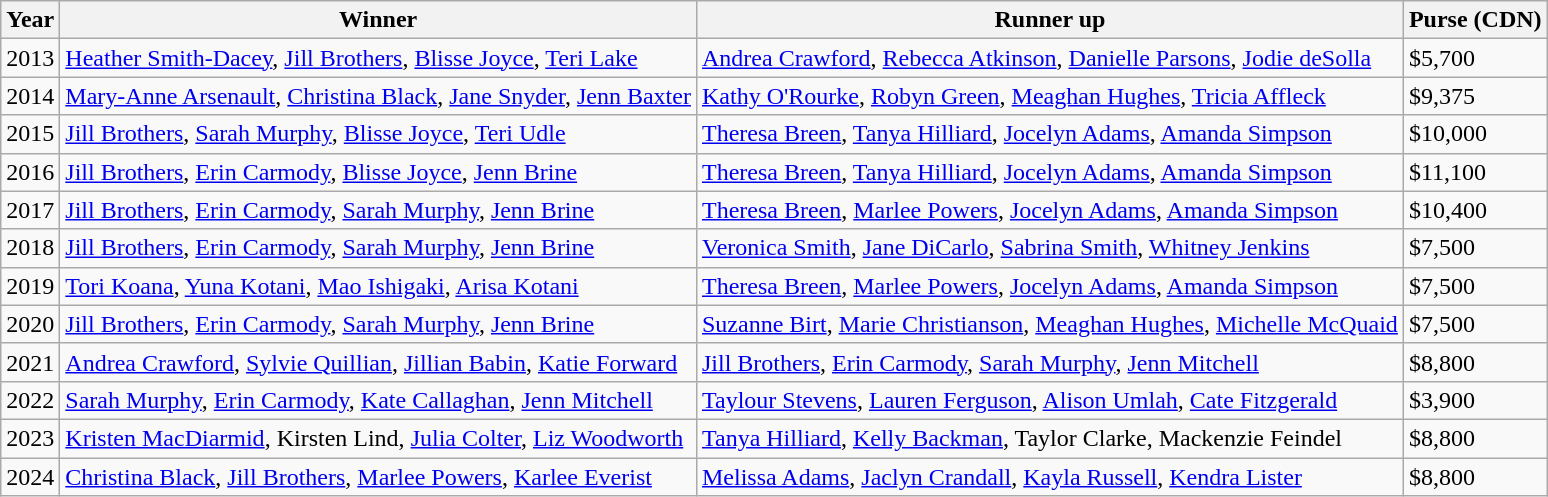<table class="wikitable">
<tr>
<th scope="col">Year</th>
<th scope="col">Winner</th>
<th scope="col">Runner up</th>
<th scope="col">Purse (CDN)</th>
</tr>
<tr>
<td>2013</td>
<td> <a href='#'>Heather Smith-Dacey</a>, <a href='#'>Jill Brothers</a>, <a href='#'>Blisse Joyce</a>, <a href='#'>Teri Lake</a></td>
<td> <a href='#'>Andrea Crawford</a>, <a href='#'>Rebecca Atkinson</a>, <a href='#'>Danielle Parsons</a>, <a href='#'>Jodie deSolla</a></td>
<td>$5,700</td>
</tr>
<tr>
<td>2014</td>
<td> <a href='#'>Mary-Anne Arsenault</a>, <a href='#'>Christina Black</a>, <a href='#'>Jane Snyder</a>, <a href='#'>Jenn Baxter</a></td>
<td> <a href='#'>Kathy O'Rourke</a>, <a href='#'>Robyn Green</a>, <a href='#'>Meaghan Hughes</a>, <a href='#'>Tricia Affleck</a></td>
<td>$9,375</td>
</tr>
<tr>
<td>2015</td>
<td> <a href='#'>Jill Brothers</a>, <a href='#'>Sarah Murphy</a>, <a href='#'>Blisse Joyce</a>, <a href='#'>Teri Udle</a></td>
<td> <a href='#'>Theresa Breen</a>, <a href='#'>Tanya Hilliard</a>, <a href='#'>Jocelyn Adams</a>, <a href='#'>Amanda Simpson</a></td>
<td>$10,000</td>
</tr>
<tr>
<td>2016</td>
<td> <a href='#'>Jill Brothers</a>, <a href='#'>Erin Carmody</a>, <a href='#'>Blisse Joyce</a>, <a href='#'>Jenn Brine</a></td>
<td> <a href='#'>Theresa Breen</a>, <a href='#'>Tanya Hilliard</a>, <a href='#'>Jocelyn Adams</a>, <a href='#'>Amanda Simpson</a></td>
<td>$11,100</td>
</tr>
<tr>
<td>2017</td>
<td> <a href='#'>Jill Brothers</a>, <a href='#'>Erin Carmody</a>, <a href='#'>Sarah Murphy</a>, <a href='#'>Jenn Brine</a></td>
<td> <a href='#'>Theresa Breen</a>, <a href='#'>Marlee Powers</a>, <a href='#'>Jocelyn Adams</a>, <a href='#'>Amanda Simpson</a></td>
<td>$10,400</td>
</tr>
<tr>
<td>2018</td>
<td> <a href='#'>Jill Brothers</a>, <a href='#'>Erin Carmody</a>, <a href='#'>Sarah Murphy</a>, <a href='#'>Jenn Brine</a></td>
<td> <a href='#'>Veronica Smith</a>, <a href='#'>Jane DiCarlo</a>, <a href='#'>Sabrina Smith</a>, <a href='#'>Whitney Jenkins</a></td>
<td>$7,500</td>
</tr>
<tr>
<td>2019</td>
<td> <a href='#'>Tori Koana</a>, <a href='#'>Yuna Kotani</a>, <a href='#'>Mao Ishigaki</a>, <a href='#'>Arisa Kotani</a></td>
<td> <a href='#'>Theresa Breen</a>, <a href='#'>Marlee Powers</a>, <a href='#'>Jocelyn Adams</a>, <a href='#'>Amanda Simpson</a></td>
<td>$7,500</td>
</tr>
<tr>
<td>2020</td>
<td> <a href='#'>Jill Brothers</a>, <a href='#'>Erin Carmody</a>, <a href='#'>Sarah Murphy</a>, <a href='#'>Jenn Brine</a></td>
<td> <a href='#'>Suzanne Birt</a>, <a href='#'>Marie Christianson</a>, <a href='#'>Meaghan Hughes</a>, <a href='#'>Michelle McQuaid</a></td>
<td>$7,500</td>
</tr>
<tr>
<td>2021</td>
<td> <a href='#'>Andrea Crawford</a>, <a href='#'>Sylvie Quillian</a>, <a href='#'>Jillian Babin</a>, <a href='#'>Katie Forward</a></td>
<td> <a href='#'>Jill Brothers</a>, <a href='#'>Erin Carmody</a>, <a href='#'>Sarah Murphy</a>, <a href='#'>Jenn Mitchell</a></td>
<td>$8,800</td>
</tr>
<tr>
<td>2022</td>
<td> <a href='#'>Sarah Murphy</a>, <a href='#'>Erin Carmody</a>, <a href='#'>Kate Callaghan</a>, <a href='#'>Jenn Mitchell</a></td>
<td> <a href='#'>Taylour Stevens</a>, <a href='#'>Lauren Ferguson</a>, <a href='#'>Alison Umlah</a>, <a href='#'>Cate Fitzgerald</a></td>
<td>$3,900</td>
</tr>
<tr>
<td>2023</td>
<td> <a href='#'>Kristen MacDiarmid</a>, Kirsten Lind, <a href='#'>Julia Colter</a>, <a href='#'>Liz Woodworth</a></td>
<td> <a href='#'>Tanya Hilliard</a>, <a href='#'>Kelly Backman</a>, Taylor Clarke, Mackenzie Feindel</td>
<td>$8,800</td>
</tr>
<tr>
<td>2024</td>
<td> <a href='#'>Christina Black</a>, <a href='#'>Jill Brothers</a>, <a href='#'>Marlee Powers</a>, <a href='#'>Karlee Everist</a></td>
<td> <a href='#'>Melissa Adams</a>, <a href='#'>Jaclyn Crandall</a>, <a href='#'>Kayla Russell</a>, <a href='#'>Kendra Lister</a></td>
<td>$8,800</td>
</tr>
</table>
